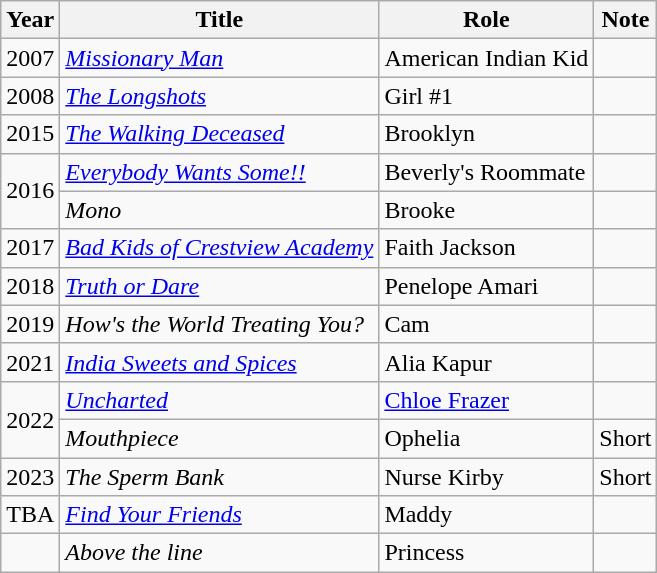<table class="wikitable sortable">
<tr>
<th>Year</th>
<th>Title</th>
<th>Role</th>
<th>Note</th>
</tr>
<tr>
<td>2007</td>
<td><em><a href='#'>Missionary Man</a></em></td>
<td>American Indian Kid</td>
<td></td>
</tr>
<tr>
<td>2008</td>
<td><em><a href='#'>The Longshots</a></em></td>
<td>Girl #1</td>
<td></td>
</tr>
<tr>
<td>2015</td>
<td><em><a href='#'>The Walking Deceased</a></em></td>
<td>Brooklyn</td>
<td></td>
</tr>
<tr>
<td rowspan=2>2016</td>
<td><em><a href='#'>Everybody Wants Some!!</a></em></td>
<td>Beverly's Roommate</td>
<td></td>
</tr>
<tr>
<td><em>Mono</em></td>
<td>Brooke</td>
<td></td>
</tr>
<tr>
<td>2017</td>
<td><em><a href='#'>Bad Kids of Crestview Academy</a></em></td>
<td>Faith Jackson</td>
<td></td>
</tr>
<tr>
<td>2018</td>
<td><em><a href='#'>Truth or Dare</a></em></td>
<td>Penelope Amari</td>
<td></td>
</tr>
<tr>
<td>2019</td>
<td><em>How's the World Treating You?</em></td>
<td>Cam</td>
<td></td>
</tr>
<tr>
<td>2021</td>
<td><em><a href='#'>India Sweets and Spices</a></em></td>
<td>Alia Kapur</td>
<td></td>
</tr>
<tr>
<td rowspan="2">2022</td>
<td><em><a href='#'>Uncharted</a></em></td>
<td><a href='#'>Chloe Frazer</a></td>
<td></td>
</tr>
<tr>
<td><em>Mouthpiece</em></td>
<td>Ophelia</td>
<td>Short</td>
</tr>
<tr>
<td>2023</td>
<td><em>The Sperm Bank</em></td>
<td>Nurse Kirby</td>
<td>Short</td>
</tr>
<tr>
<td>TBA</td>
<td><em><a href='#'>Find Your Friends</a></em></td>
<td>Maddy</td>
<td></td>
</tr>
<tr>
<td></td>
<td><em>Above the line</em></td>
<td>Princess</td>
<td></td>
</tr>
</table>
